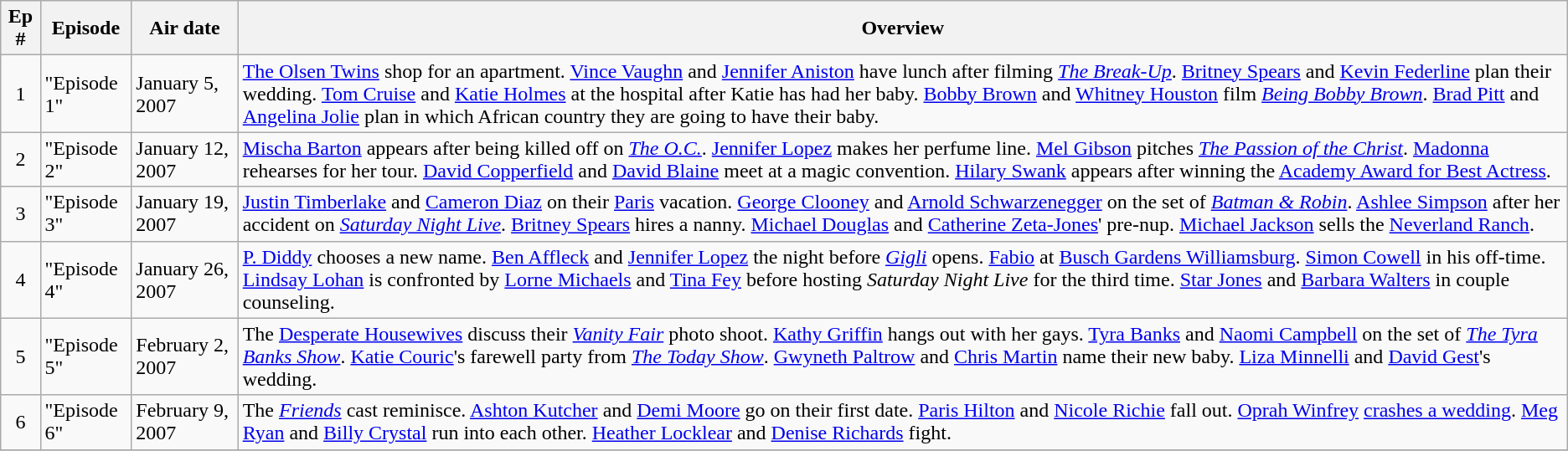<table class="wikitable">
<tr>
<th>Ep #</th>
<th>Episode</th>
<th>Air date</th>
<th>Overview</th>
</tr>
<tr>
<td align="center">1</td>
<td>"Episode 1"</td>
<td>January 5, 2007</td>
<td><a href='#'>The Olsen Twins</a> shop for an apartment. <a href='#'>Vince Vaughn</a> and <a href='#'>Jennifer Aniston</a> have lunch after filming <em><a href='#'>The Break-Up</a></em>. <a href='#'>Britney Spears</a> and <a href='#'>Kevin Federline</a> plan their wedding. <a href='#'>Tom Cruise</a> and <a href='#'>Katie Holmes</a> at the hospital after Katie has had her baby. <a href='#'>Bobby Brown</a> and <a href='#'>Whitney Houston</a> film <em><a href='#'>Being Bobby Brown</a></em>. <a href='#'>Brad Pitt</a> and <a href='#'>Angelina Jolie</a> plan in which African country they are going to have their baby.</td>
</tr>
<tr>
<td align="center">2</td>
<td>"Episode 2"</td>
<td>January 12, 2007</td>
<td><a href='#'>Mischa Barton</a> appears after being killed off on <em><a href='#'>The O.C.</a></em>. <a href='#'>Jennifer Lopez</a> makes her perfume line. <a href='#'>Mel Gibson</a> pitches <em><a href='#'>The Passion of the Christ</a></em>. <a href='#'>Madonna</a> rehearses for her tour. <a href='#'>David Copperfield</a> and <a href='#'>David Blaine</a> meet at a magic convention. <a href='#'>Hilary Swank</a> appears after winning the <a href='#'>Academy Award for Best Actress</a>.</td>
</tr>
<tr>
<td align="center">3</td>
<td>"Episode 3"</td>
<td>January 19, 2007</td>
<td><a href='#'>Justin Timberlake</a> and <a href='#'>Cameron Diaz</a> on their <a href='#'>Paris</a> vacation. <a href='#'>George Clooney</a> and <a href='#'>Arnold Schwarzenegger</a> on the set of <em><a href='#'>Batman & Robin</a></em>. <a href='#'>Ashlee Simpson</a> after her accident on <em><a href='#'>Saturday Night Live</a></em>. <a href='#'>Britney Spears</a> hires a nanny. <a href='#'>Michael Douglas</a> and <a href='#'>Catherine Zeta-Jones</a>' pre-nup. <a href='#'>Michael Jackson</a> sells the <a href='#'>Neverland Ranch</a>.</td>
</tr>
<tr>
<td align="center">4</td>
<td>"Episode 4"</td>
<td>January 26, 2007</td>
<td><a href='#'>P. Diddy</a> chooses a new name. <a href='#'>Ben Affleck</a> and <a href='#'>Jennifer Lopez</a> the night before <em><a href='#'>Gigli</a></em> opens. <a href='#'>Fabio</a> at <a href='#'>Busch Gardens Williamsburg</a>. <a href='#'>Simon Cowell</a> in his off-time. <a href='#'>Lindsay Lohan</a> is confronted by <a href='#'>Lorne Michaels</a> and <a href='#'>Tina Fey</a> before hosting <em>Saturday Night Live</em> for the third time. <a href='#'>Star Jones</a> and <a href='#'>Barbara Walters</a> in couple counseling.</td>
</tr>
<tr>
<td align="center">5</td>
<td>"Episode 5"</td>
<td>February 2, 2007</td>
<td>The <a href='#'>Desperate Housewives</a> discuss their <em><a href='#'>Vanity Fair</a></em> photo shoot. <a href='#'>Kathy Griffin</a> hangs out with her gays. <a href='#'>Tyra Banks</a> and <a href='#'>Naomi Campbell</a> on the set of <em><a href='#'>The Tyra Banks Show</a></em>. <a href='#'>Katie Couric</a>'s farewell party from <em><a href='#'>The Today Show</a></em>. <a href='#'>Gwyneth Paltrow</a> and <a href='#'>Chris Martin</a> name their new baby. <a href='#'>Liza Minnelli</a> and <a href='#'>David Gest</a>'s wedding.</td>
</tr>
<tr>
<td align="center">6</td>
<td>"Episode 6"</td>
<td>February 9, 2007</td>
<td>The <em><a href='#'>Friends</a></em> cast reminisce. <a href='#'>Ashton Kutcher</a> and <a href='#'>Demi Moore</a> go on their first date. <a href='#'>Paris Hilton</a> and <a href='#'>Nicole Richie</a> fall out. <a href='#'>Oprah Winfrey</a> <a href='#'>crashes a wedding</a>. <a href='#'>Meg Ryan</a> and <a href='#'>Billy Crystal</a> run into each other. <a href='#'>Heather Locklear</a> and <a href='#'>Denise Richards</a> fight.</td>
</tr>
<tr>
</tr>
</table>
